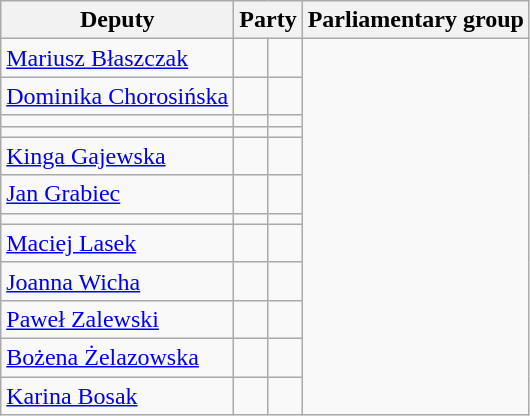<table class="wikitable">
<tr>
<th>Deputy</th>
<th colspan="2">Party</th>
<th colspan="2">Parliamentary group</th>
</tr>
<tr>
<td><a href='#'>Mariusz Błaszczak</a></td>
<td></td>
<td></td>
</tr>
<tr>
<td><a href='#'>Dominika Chorosińska</a></td>
<td></td>
<td></td>
</tr>
<tr>
<td></td>
<td></td>
<td></td>
</tr>
<tr>
<td></td>
<td></td>
<td></td>
</tr>
<tr>
<td><a href='#'>Kinga Gajewska</a></td>
<td></td>
<td></td>
</tr>
<tr>
<td><a href='#'>Jan Grabiec</a></td>
<td></td>
<td></td>
</tr>
<tr>
<td></td>
<td></td>
<td></td>
</tr>
<tr>
<td><a href='#'>Maciej Lasek</a></td>
<td></td>
<td></td>
</tr>
<tr>
<td><a href='#'>Joanna Wicha</a></td>
<td></td>
<td></td>
</tr>
<tr>
<td><a href='#'>Paweł Zalewski</a></td>
<td></td>
<td></td>
</tr>
<tr>
<td><a href='#'>Bożena Żelazowska</a></td>
<td></td>
<td></td>
</tr>
<tr>
<td><a href='#'>Karina Bosak</a></td>
<td></td>
<td></td>
</tr>
</table>
